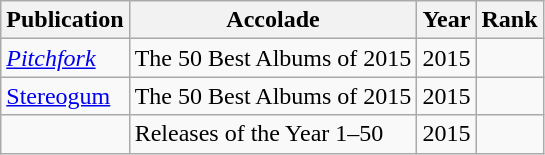<table class="sortable wikitable">
<tr>
<th>Publication</th>
<th>Accolade</th>
<th>Year</th>
<th>Rank</th>
</tr>
<tr>
<td><em><a href='#'>Pitchfork</a></em></td>
<td>The 50 Best Albums of 2015</td>
<td>2015</td>
<td></td>
</tr>
<tr>
<td><a href='#'>Stereogum</a></td>
<td>The 50 Best Albums of 2015</td>
<td>2015</td>
<td></td>
</tr>
<tr>
<td></td>
<td>Releases of the Year 1–50</td>
<td>2015</td>
<td></td>
</tr>
</table>
